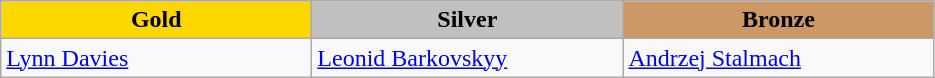<table class="wikitable" style="text-align:left">
<tr align="center">
<td width=200 bgcolor=gold><strong>Gold</strong></td>
<td width=200 bgcolor=silver><strong>Silver</strong></td>
<td width=200 bgcolor=CC9966><strong>Bronze</strong></td>
</tr>
<tr>
<td><a href='#'>Lynn Davies</a><br><em></em></td>
<td><a href='#'>Leonid Barkovskyy</a><br><em></em></td>
<td><a href='#'>Andrzej Stalmach</a><br><em></em></td>
</tr>
</table>
